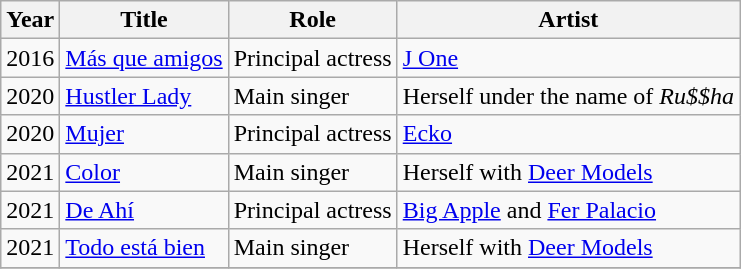<table class="wikitable";>
<tr>
<th>Year</th>
<th>Title</th>
<th>Role</th>
<th>Artist</th>
</tr>
<tr>
<td>2016</td>
<td><a href='#'>Más que amigos</a></td>
<td>Principal actress</td>
<td><a href='#'>J One</a></td>
</tr>
<tr>
<td>2020</td>
<td><a href='#'>Hustler Lady</a></td>
<td>Main singer</td>
<td>Herself under the name of <em>Ru$$ha</em></td>
</tr>
<tr>
<td>2020</td>
<td><a href='#'>Mujer</a></td>
<td>Principal actress</td>
<td><a href='#'>Ecko</a></td>
</tr>
<tr>
<td>2021</td>
<td><a href='#'>Color</a></td>
<td>Main singer</td>
<td>Herself with <a href='#'>Deer Models</a></td>
</tr>
<tr>
<td>2021</td>
<td><a href='#'>De Ahí</a></td>
<td>Principal actress</td>
<td><a href='#'>Big Apple</a> and <a href='#'>Fer Palacio</a></td>
</tr>
<tr>
<td>2021</td>
<td><a href='#'>Todo está bien</a></td>
<td>Main singer</td>
<td>Herself with <a href='#'>Deer Models</a></td>
</tr>
<tr>
</tr>
</table>
